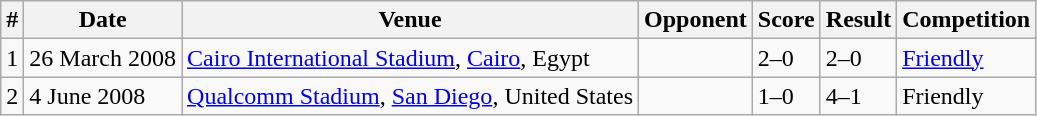<table class="wikitable">
<tr>
<th>#</th>
<th>Date</th>
<th>Venue</th>
<th>Opponent</th>
<th>Score</th>
<th>Result</th>
<th>Competition</th>
</tr>
<tr>
<td>1</td>
<td>26 March 2008</td>
<td><a href='#'>Cairo International Stadium</a>, <a href='#'>Cairo</a>, Egypt</td>
<td></td>
<td>2–0</td>
<td>2–0</td>
<td><a href='#'>Friendly</a></td>
</tr>
<tr>
<td>2</td>
<td>4 June 2008</td>
<td><a href='#'>Qualcomm Stadium</a>, <a href='#'>San Diego</a>, United States</td>
<td></td>
<td>1–0</td>
<td>4–1</td>
<td>Friendly</td>
</tr>
</table>
